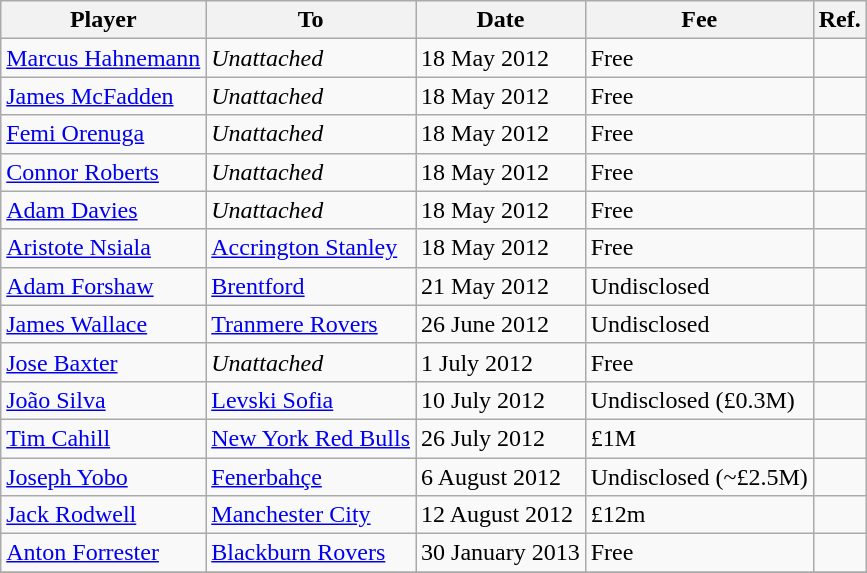<table class="wikitable sortable">
<tr>
<th>Player</th>
<th>To</th>
<th>Date</th>
<th>Fee</th>
<th class=unsortable>Ref.</th>
</tr>
<tr>
<td> <a href='#'>Marcus Hahnemann</a></td>
<td><em>Unattached</em></td>
<td>18 May 2012</td>
<td>Free</td>
<td align="center"></td>
</tr>
<tr>
<td> <a href='#'>James McFadden</a></td>
<td><em>Unattached</em></td>
<td>18 May 2012</td>
<td>Free</td>
<td align="center"></td>
</tr>
<tr>
<td> <a href='#'>Femi Orenuga</a></td>
<td><em>Unattached</em></td>
<td>18 May 2012</td>
<td>Free</td>
<td align="center"></td>
</tr>
<tr>
<td> <a href='#'>Connor Roberts</a></td>
<td><em>Unattached</em></td>
<td>18 May 2012</td>
<td>Free</td>
<td align="center"></td>
</tr>
<tr>
<td> <a href='#'>Adam Davies</a></td>
<td><em>Unattached</em></td>
<td>18 May 2012</td>
<td>Free</td>
<td align="center"></td>
</tr>
<tr>
<td> <a href='#'>Aristote Nsiala</a></td>
<td> <a href='#'>Accrington Stanley</a></td>
<td>18 May 2012</td>
<td>Free</td>
<td align="center"></td>
</tr>
<tr>
<td> <a href='#'>Adam Forshaw</a></td>
<td> <a href='#'>Brentford</a></td>
<td>21 May 2012</td>
<td>Undisclosed</td>
<td align="center"></td>
</tr>
<tr>
<td> <a href='#'>James Wallace</a></td>
<td> <a href='#'>Tranmere Rovers</a></td>
<td>26 June 2012</td>
<td>Undisclosed</td>
<td align="center"></td>
</tr>
<tr>
<td> <a href='#'>Jose Baxter</a></td>
<td><em>Unattached</em></td>
<td>1 July 2012</td>
<td>Free</td>
<td align="center"></td>
</tr>
<tr>
<td> <a href='#'>João Silva</a></td>
<td> <a href='#'>Levski Sofia</a></td>
<td>10 July 2012</td>
<td>Undisclosed (£0.3M)</td>
<td align="center"></td>
</tr>
<tr>
<td> <a href='#'>Tim Cahill</a></td>
<td> <a href='#'>New York Red Bulls</a></td>
<td>26 July 2012</td>
<td>£1M</td>
<td align="center"></td>
</tr>
<tr>
<td> <a href='#'>Joseph Yobo</a></td>
<td> <a href='#'>Fenerbahçe</a></td>
<td>6 August 2012</td>
<td>Undisclosed (~£2.5M)</td>
<td align="center"></td>
</tr>
<tr>
<td> <a href='#'>Jack Rodwell</a></td>
<td> <a href='#'>Manchester City</a></td>
<td>12 August 2012</td>
<td>£12m</td>
<td align="center"></td>
</tr>
<tr>
<td> <a href='#'>Anton Forrester</a></td>
<td> <a href='#'>Blackburn Rovers</a></td>
<td>30 January 2013</td>
<td>Free</td>
<td align="center"></td>
</tr>
<tr>
</tr>
</table>
